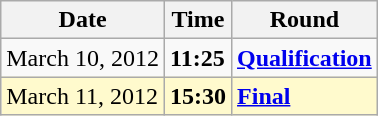<table class="wikitable">
<tr>
<th>Date</th>
<th>Time</th>
<th>Round</th>
</tr>
<tr>
<td>March 10, 2012</td>
<td><strong>11:25</strong></td>
<td><strong><a href='#'>Qualification</a></strong></td>
</tr>
<tr style=background:lemonchiffon>
<td>March 11, 2012</td>
<td><strong>15:30</strong></td>
<td><strong><a href='#'>Final</a></strong></td>
</tr>
</table>
